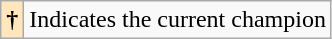<table class="wikitable">
<tr>
<th style="background-color: #ffe6bd">†</th>
<td>Indicates the current champion</td>
</tr>
</table>
